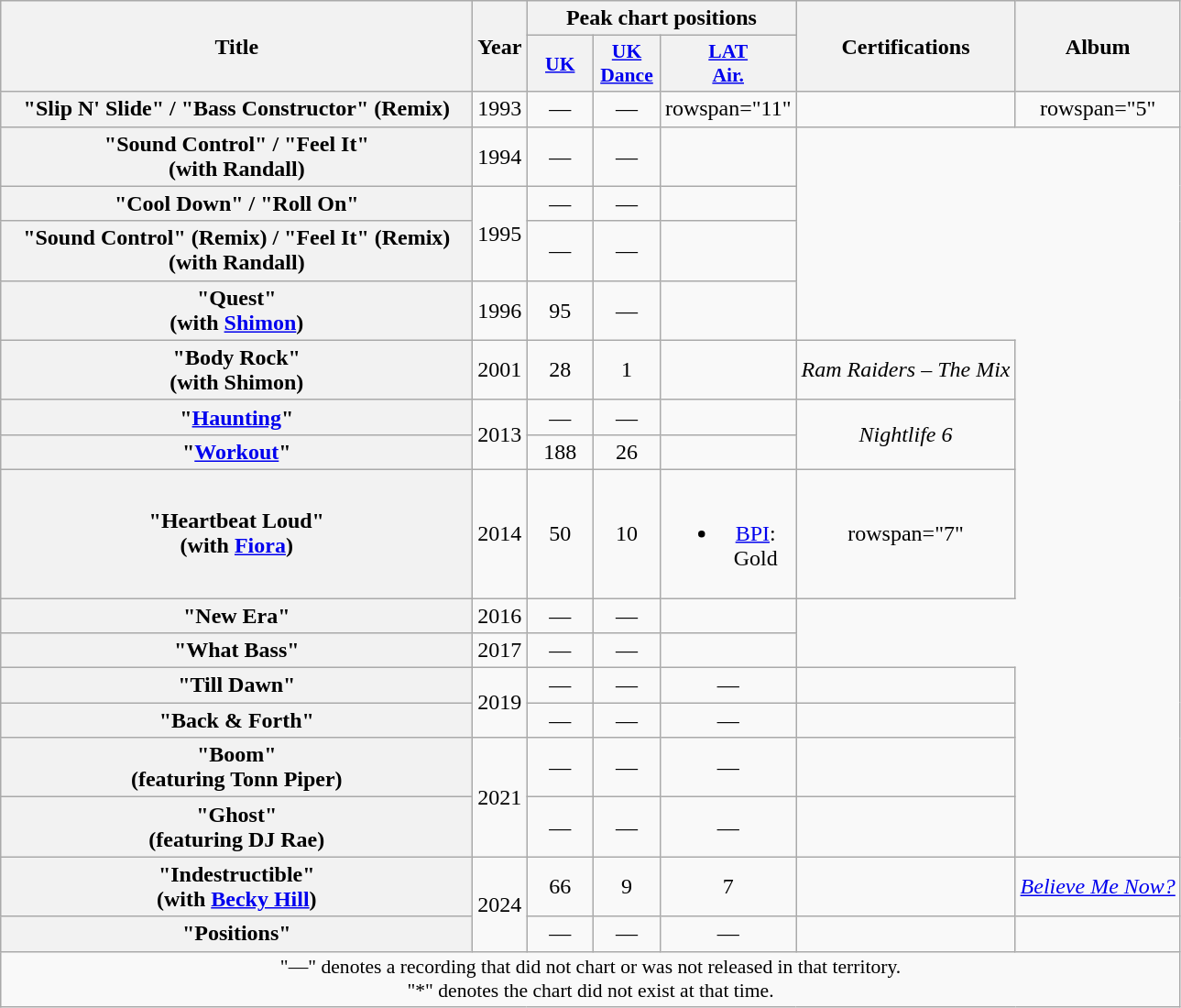<table class="wikitable plainrowheaders" style="text-align:center;">
<tr>
<th scope="col" rowspan="2" style="width:21em;">Title</th>
<th scope="col" rowspan="2">Year</th>
<th scope="col" colspan="3">Peak chart positions</th>
<th scope="col" rowspan="2">Certifications</th>
<th scope="col" rowspan="2">Album</th>
</tr>
<tr>
<th scope="col" style="width:2.9em;font-size:90%;"><a href='#'>UK</a><br></th>
<th scope="col" style="width:2.9em;font-size:90%;"><a href='#'>UK<br>Dance</a><br></th>
<th scope="col" style="width:2.9em;font-size:90%;"><a href='#'>LAT<br>Air.</a><br></th>
</tr>
<tr>
<th scope="row">"Slip N' Slide" / "Bass Constructor" (Remix)</th>
<td>1993</td>
<td>—</td>
<td>—</td>
<td>rowspan="11" </td>
<td></td>
<td>rowspan="5" </td>
</tr>
<tr>
<th scope="row">"Sound Control" / "Feel It"<br><span>(with Randall)</span></th>
<td>1994</td>
<td>—</td>
<td>—</td>
<td></td>
</tr>
<tr>
<th scope="row">"Cool Down" / "Roll On"</th>
<td rowspan="2">1995</td>
<td>—</td>
<td>—</td>
<td></td>
</tr>
<tr>
<th scope="row">"Sound Control" (Remix) / "Feel It" (Remix)<br><span>(with Randall)</span></th>
<td>—</td>
<td>—</td>
<td></td>
</tr>
<tr>
<th scope="row">"Quest"<br><span>(with <a href='#'>Shimon</a>)</span></th>
<td>1996</td>
<td>95</td>
<td>—</td>
<td></td>
</tr>
<tr>
<th scope="row">"Body Rock"<br><span>(with Shimon)</span></th>
<td>2001</td>
<td>28</td>
<td>1</td>
<td></td>
<td><em>Ram Raiders – The Mix</em></td>
</tr>
<tr>
<th scope="row">"<a href='#'>Haunting</a>"</th>
<td rowspan="2">2013</td>
<td>—</td>
<td>—</td>
<td></td>
<td rowspan="2"><em>Nightlife 6</em></td>
</tr>
<tr>
<th scope="row">"<a href='#'>Workout</a>"</th>
<td>188</td>
<td>26</td>
<td></td>
</tr>
<tr>
<th scope="row">"Heartbeat Loud"<br><span>(with <a href='#'>Fiora</a>)</span></th>
<td>2014</td>
<td>50</td>
<td>10</td>
<td><br><ul><li><a href='#'>BPI</a>: Gold</li></ul></td>
<td>rowspan="7" </td>
</tr>
<tr>
<th scope="row">"New Era"</th>
<td>2016</td>
<td>—</td>
<td>—</td>
<td></td>
</tr>
<tr>
<th scope="row">"What Bass"</th>
<td>2017</td>
<td>—</td>
<td>—</td>
<td></td>
</tr>
<tr>
<th scope="row">"Till Dawn"</th>
<td rowspan="2">2019</td>
<td>—</td>
<td>—</td>
<td>—</td>
<td></td>
</tr>
<tr>
<th scope="row">"Back & Forth"</th>
<td>—</td>
<td>—</td>
<td>—</td>
<td></td>
</tr>
<tr>
<th scope="row">"Boom"<br><span>(featuring Tonn Piper)</span></th>
<td rowspan="2">2021</td>
<td>—</td>
<td>—</td>
<td>—</td>
<td></td>
</tr>
<tr>
<th scope="row">"Ghost"<br><span>(featuring DJ Rae)</span></th>
<td>—</td>
<td>—</td>
<td>—</td>
<td></td>
</tr>
<tr>
<th scope="row">"Indestructible"<br><span>(with <a href='#'>Becky Hill</a>)</span></th>
<td rowspan="2">2024</td>
<td>66</td>
<td>9</td>
<td>7</td>
<td></td>
<td><em><a href='#'>Believe Me Now?</a></em></td>
</tr>
<tr>
<th scope="row">"Positions"</th>
<td>—</td>
<td>—</td>
<td>—</td>
<td></td>
<td></td>
</tr>
<tr>
<td colspan="7" style="font-size:90%">"—" denotes a recording that did not chart or was not released in that territory.<br>"*" denotes the chart did not exist at that time.</td>
</tr>
</table>
